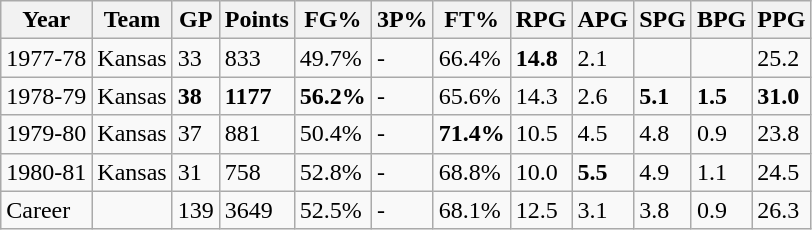<table class="wikitable">
<tr>
<th>Year</th>
<th>Team</th>
<th>GP</th>
<th>Points</th>
<th>FG%</th>
<th>3P%</th>
<th>FT%</th>
<th>RPG</th>
<th>APG</th>
<th>SPG</th>
<th>BPG</th>
<th>PPG</th>
</tr>
<tr>
<td>1977-78</td>
<td>Kansas</td>
<td>33</td>
<td>833</td>
<td>49.7%</td>
<td>-</td>
<td>66.4%</td>
<td><strong>14.8</strong></td>
<td>2.1</td>
<td></td>
<td></td>
<td>25.2</td>
</tr>
<tr>
<td>1978-79</td>
<td>Kansas</td>
<td><strong>38</strong></td>
<td><strong>1177</strong></td>
<td><strong>56.2%</strong></td>
<td>-</td>
<td>65.6%</td>
<td>14.3</td>
<td>2.6</td>
<td><strong>5.1</strong></td>
<td><strong>1.5</strong></td>
<td><strong>31.0</strong></td>
</tr>
<tr>
<td>1979-80</td>
<td>Kansas</td>
<td>37</td>
<td>881</td>
<td>50.4%</td>
<td>-</td>
<td><strong>71.4%</strong></td>
<td>10.5</td>
<td>4.5</td>
<td>4.8</td>
<td>0.9</td>
<td>23.8</td>
</tr>
<tr>
<td>1980-81</td>
<td>Kansas</td>
<td>31</td>
<td>758</td>
<td>52.8%</td>
<td>-</td>
<td>68.8%</td>
<td>10.0</td>
<td><strong>5.5</strong></td>
<td>4.9</td>
<td>1.1</td>
<td>24.5</td>
</tr>
<tr>
<td>Career</td>
<td></td>
<td>139</td>
<td>3649</td>
<td>52.5%</td>
<td>-</td>
<td>68.1%</td>
<td>12.5</td>
<td>3.1</td>
<td>3.8</td>
<td>0.9</td>
<td>26.3</td>
</tr>
</table>
